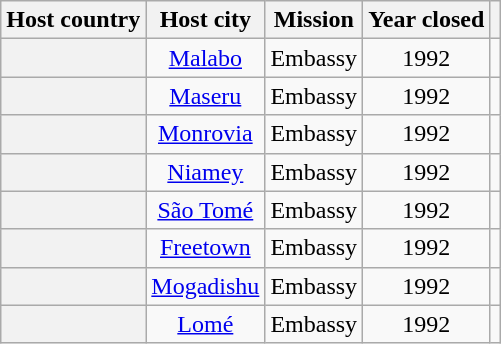<table class="wikitable plainrowheaders" style="text-align:center;">
<tr>
<th scope="col">Host country</th>
<th scope="col">Host city</th>
<th scope="col">Mission</th>
<th scope="col">Year closed</th>
<th scope="col"></th>
</tr>
<tr>
<th scope="row"></th>
<td><a href='#'>Malabo</a></td>
<td>Embassy</td>
<td>1992</td>
<td></td>
</tr>
<tr>
<th scope="row"></th>
<td><a href='#'>Maseru</a></td>
<td>Embassy</td>
<td>1992</td>
<td></td>
</tr>
<tr>
<th scope="row"></th>
<td><a href='#'>Monrovia</a></td>
<td>Embassy</td>
<td>1992</td>
<td></td>
</tr>
<tr>
<th scope="row"></th>
<td><a href='#'>Niamey</a></td>
<td>Embassy</td>
<td>1992</td>
<td></td>
</tr>
<tr>
<th scope="row"></th>
<td><a href='#'>São Tomé</a></td>
<td>Embassy</td>
<td>1992</td>
<td></td>
</tr>
<tr>
<th scope="row"></th>
<td><a href='#'>Freetown</a></td>
<td>Embassy</td>
<td>1992</td>
<td></td>
</tr>
<tr>
<th scope="row"></th>
<td><a href='#'>Mogadishu</a></td>
<td>Embassy</td>
<td>1992</td>
<td></td>
</tr>
<tr>
<th scope="row"></th>
<td><a href='#'>Lomé</a></td>
<td>Embassy</td>
<td>1992</td>
<td></td>
</tr>
</table>
